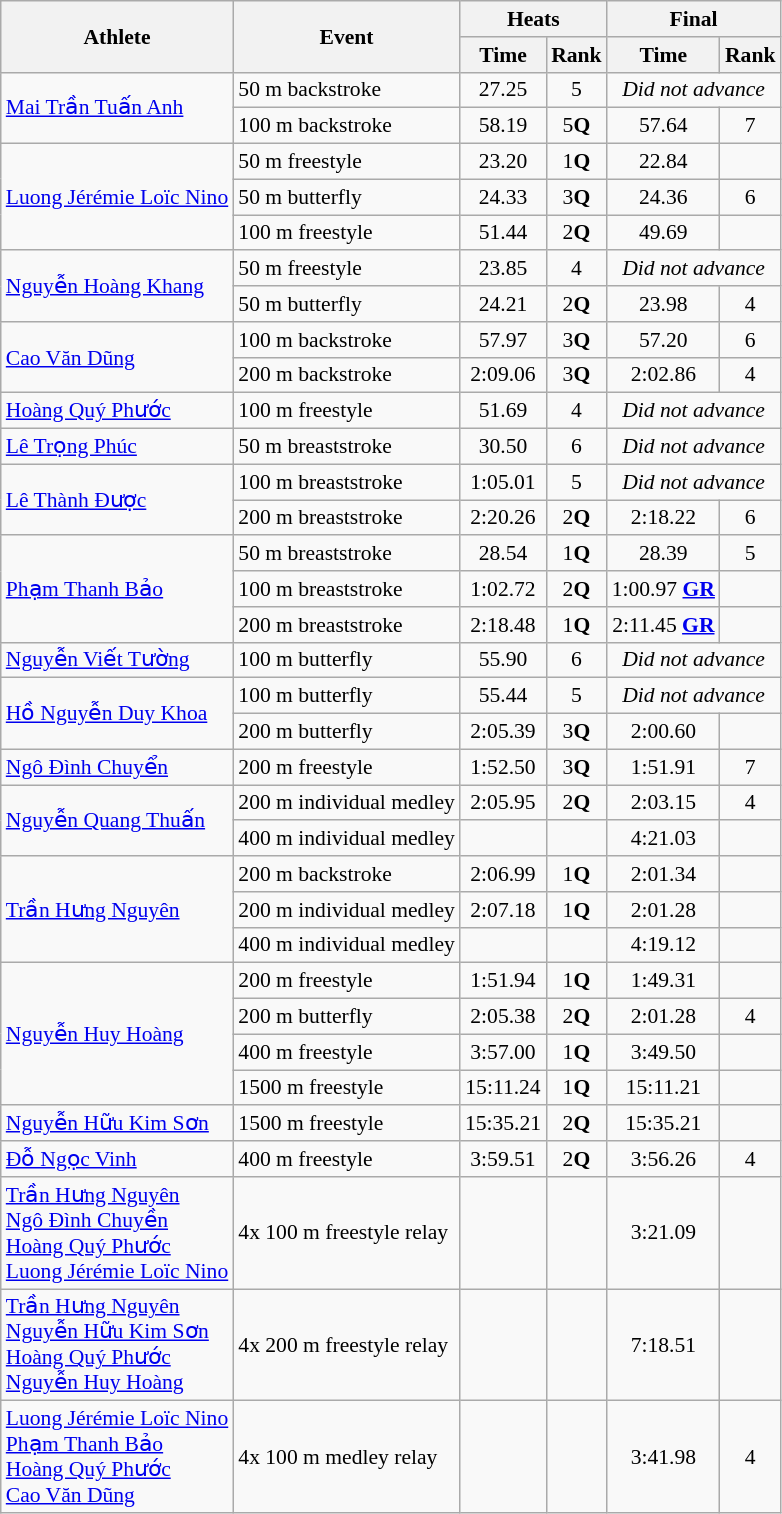<table class="wikitable" style="font-size:90%">
<tr>
<th rowspan="2">Athlete</th>
<th rowspan="2">Event</th>
<th colspan="2">Heats</th>
<th colspan="2">Final</th>
</tr>
<tr>
<th>Time</th>
<th>Rank</th>
<th>Time</th>
<th>Rank</th>
</tr>
<tr align="center">
<td rowspan="2" align="left"><a href='#'>Mai Trần Tuấn Anh</a></td>
<td align="left">50 m backstroke</td>
<td>27.25</td>
<td>5</td>
<td colspan="2"><em>Did not advance</em></td>
</tr>
<tr align="center">
<td align="left">100 m backstroke</td>
<td>58.19</td>
<td>5<strong>Q</strong></td>
<td>57.64</td>
<td>7</td>
</tr>
<tr align="center">
<td rowspan="3" align="left"><a href='#'>Luong Jérémie Loïc Nino</a></td>
<td align="left">50 m freestyle</td>
<td>23.20</td>
<td>1<strong>Q</strong></td>
<td>22.84</td>
<td></td>
</tr>
<tr align="center">
<td align="left">50 m butterfly</td>
<td>24.33</td>
<td>3<strong>Q</strong></td>
<td>24.36</td>
<td>6</td>
</tr>
<tr align="center">
<td align="left">100 m freestyle</td>
<td>51.44</td>
<td>2<strong>Q</strong></td>
<td>49.69</td>
<td></td>
</tr>
<tr align="center">
<td rowspan="2" align="left"><a href='#'>Nguyễn Hoàng Khang</a></td>
<td align="left">50 m freestyle</td>
<td>23.85</td>
<td>4</td>
<td colspan="2"><em>Did not advance</em></td>
</tr>
<tr align="center">
<td align="left">50 m butterfly</td>
<td>24.21</td>
<td>2<strong>Q</strong></td>
<td>23.98</td>
<td>4</td>
</tr>
<tr align="center">
<td rowspan="2" align="left"><a href='#'>Cao Văn Dũng</a></td>
<td align="left">100 m backstroke</td>
<td>57.97</td>
<td>3<strong>Q</strong></td>
<td>57.20</td>
<td>6</td>
</tr>
<tr align="center">
<td align="left">200 m backstroke</td>
<td>2:09.06</td>
<td>3<strong>Q</strong></td>
<td>2:02.86</td>
<td>4</td>
</tr>
<tr align="center">
<td align="left"><a href='#'>Hoàng Quý Phước</a></td>
<td align="left">100 m freestyle</td>
<td>51.69</td>
<td>4</td>
<td colspan="2"><em>Did not advance</em></td>
</tr>
<tr align="center">
<td align="left"><a href='#'>Lê Trọng Phúc</a></td>
<td align="left">50 m breaststroke</td>
<td>30.50</td>
<td>6</td>
<td colspan="2"><em>Did not advance</em></td>
</tr>
<tr align="center">
<td rowspan="2"  align="left"><a href='#'>Lê Thành Được</a></td>
<td align="left">100 m breaststroke</td>
<td>1:05.01</td>
<td>5</td>
<td colspan="2"><em>Did not advance</em></td>
</tr>
<tr align="center">
<td align="left">200 m breaststroke</td>
<td>2:20.26</td>
<td>2<strong>Q</strong></td>
<td>2:18.22</td>
<td>6</td>
</tr>
<tr align="center">
<td rowspan="3"  align="left"><a href='#'>Phạm Thanh Bảo</a></td>
<td align="left">50 m breaststroke</td>
<td>28.54</td>
<td>1<strong>Q</strong></td>
<td>28.39</td>
<td>5</td>
</tr>
<tr align="center">
<td align="left">100 m breaststroke</td>
<td>1:02.72</td>
<td>2<strong>Q</strong></td>
<td>1:00.97 <strong><a href='#'>GR</a></strong></td>
<td></td>
</tr>
<tr align="center">
<td align="left">200 m breaststroke</td>
<td>2:18.48</td>
<td>1<strong>Q</strong></td>
<td>2:11.45 <strong><a href='#'>GR</a></strong></td>
<td></td>
</tr>
<tr align="center">
<td align="left"><a href='#'>Nguyễn Viết Tường</a></td>
<td align="left">100 m butterfly</td>
<td>55.90</td>
<td>6</td>
<td colspan="2"><em>Did not advance</em></td>
</tr>
<tr align="center">
<td rowspan="2" align="left"><a href='#'>Hồ Nguyễn Duy Khoa</a></td>
<td align="left">100 m butterfly</td>
<td>55.44</td>
<td>5</td>
<td colspan="2"><em>Did not advance</em></td>
</tr>
<tr align="center">
<td align="left">200 m butterfly</td>
<td>2:05.39</td>
<td>3<strong>Q</strong></td>
<td>2:00.60</td>
<td></td>
</tr>
<tr align="center">
<td align="left"><a href='#'>Ngô Đình Chuyển</a></td>
<td align="left">200 m freestyle</td>
<td>1:52.50</td>
<td>3<strong>Q</strong></td>
<td>1:51.91</td>
<td>7</td>
</tr>
<tr align="center">
<td rowspan="2" align="left"><a href='#'>Nguyễn Quang Thuấn</a></td>
<td align="left">200 m individual medley</td>
<td>2:05.95</td>
<td>2<strong>Q</strong></td>
<td>2:03.15</td>
<td>4</td>
</tr>
<tr align="center">
<td align="left">400 m individual medley</td>
<td></td>
<td></td>
<td>4:21.03</td>
<td></td>
</tr>
<tr align="center">
<td rowspan="3" align="left"><a href='#'>Trần Hưng Nguyên</a></td>
<td align="left">200 m backstroke</td>
<td>2:06.99</td>
<td>1<strong>Q</strong></td>
<td>2:01.34</td>
<td></td>
</tr>
<tr align="center">
<td align="left">200 m individual medley</td>
<td>2:07.18</td>
<td>1<strong>Q</strong></td>
<td>2:01.28</td>
<td></td>
</tr>
<tr align="center">
<td align="left">400 m individual medley</td>
<td></td>
<td></td>
<td>4:19.12</td>
<td></td>
</tr>
<tr align="center">
<td rowspan="4" align="left"><a href='#'>Nguyễn Huy Hoàng</a></td>
<td align="left">200 m freestyle</td>
<td>1:51.94</td>
<td>1<strong>Q</strong></td>
<td>1:49.31</td>
<td></td>
</tr>
<tr align="center">
<td align="left">200 m butterfly</td>
<td>2:05.38</td>
<td>2<strong>Q</strong></td>
<td>2:01.28</td>
<td>4</td>
</tr>
<tr align="center">
<td align="left">400 m freestyle</td>
<td>3:57.00</td>
<td>1<strong>Q</strong></td>
<td>3:49.50</td>
<td></td>
</tr>
<tr align="center">
<td align="left">1500 m freestyle</td>
<td>15:11.24</td>
<td>1<strong>Q</strong></td>
<td>15:11.21</td>
<td></td>
</tr>
<tr align="center">
<td align="left"><a href='#'>Nguyễn Hữu Kim Sơn</a></td>
<td align="left">1500 m freestyle</td>
<td>15:35.21</td>
<td>2<strong>Q</strong></td>
<td>15:35.21</td>
<td></td>
</tr>
<tr align="center">
<td align="left"><a href='#'>Đỗ Ngọc Vinh</a></td>
<td align="left">400 m freestyle</td>
<td>3:59.51</td>
<td>2<strong>Q</strong></td>
<td>3:56.26</td>
<td>4</td>
</tr>
<tr align="center">
<td align="left"><a href='#'>Trần Hưng Nguyên</a><br><a href='#'>Ngô Đình Chuyền</a><br><a href='#'>Hoàng Quý Phước</a><br><a href='#'>Luong Jérémie Loïc Nino</a></td>
<td align="left">4x 100 m freestyle relay</td>
<td></td>
<td></td>
<td>3:21.09</td>
<td></td>
</tr>
<tr align="center">
<td align="left"><a href='#'>Trần Hưng Nguyên</a><br><a href='#'>Nguyễn Hữu Kim Sơn</a><br><a href='#'>Hoàng Quý Phước</a><br><a href='#'>Nguyễn Huy Hoàng</a></td>
<td align="left">4x 200 m freestyle relay</td>
<td></td>
<td></td>
<td>7:18.51</td>
<td></td>
</tr>
<tr align="center">
<td align="left"><a href='#'>Luong Jérémie Loïc Nino</a><br><a href='#'>Phạm Thanh Bảo</a><br><a href='#'>Hoàng Quý Phước</a><br><a href='#'>Cao Văn Dũng</a></td>
<td align="left">4x 100 m medley relay</td>
<td></td>
<td></td>
<td>3:41.98</td>
<td>4</td>
</tr>
</table>
